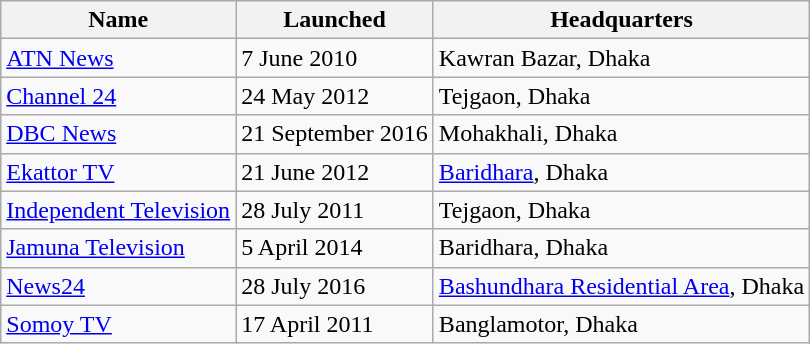<table class="sortable plainrowheaders wikitable">
<tr>
<th>Name</th>
<th>Launched</th>
<th>Headquarters</th>
</tr>
<tr>
<td><a href='#'>ATN News</a></td>
<td>7 June 2010</td>
<td>Kawran Bazar, Dhaka</td>
</tr>
<tr>
<td><a href='#'>Channel 24</a></td>
<td>24 May 2012</td>
<td>Tejgaon, Dhaka</td>
</tr>
<tr>
<td><a href='#'>DBC News</a></td>
<td>21 September 2016</td>
<td>Mohakhali, Dhaka</td>
</tr>
<tr>
<td><a href='#'>Ekattor TV</a></td>
<td>21 June 2012</td>
<td><a href='#'>Baridhara</a>, Dhaka</td>
</tr>
<tr>
<td><a href='#'>Independent Television</a></td>
<td>28 July 2011</td>
<td>Tejgaon, Dhaka</td>
</tr>
<tr>
<td><a href='#'>Jamuna Television</a></td>
<td>5 April 2014</td>
<td>Baridhara, Dhaka</td>
</tr>
<tr>
<td><a href='#'>News24</a></td>
<td>28 July 2016</td>
<td><a href='#'>Bashundhara Residential Area</a>, Dhaka</td>
</tr>
<tr>
<td><a href='#'>Somoy TV</a></td>
<td>17 April 2011</td>
<td>Banglamotor, Dhaka</td>
</tr>
</table>
